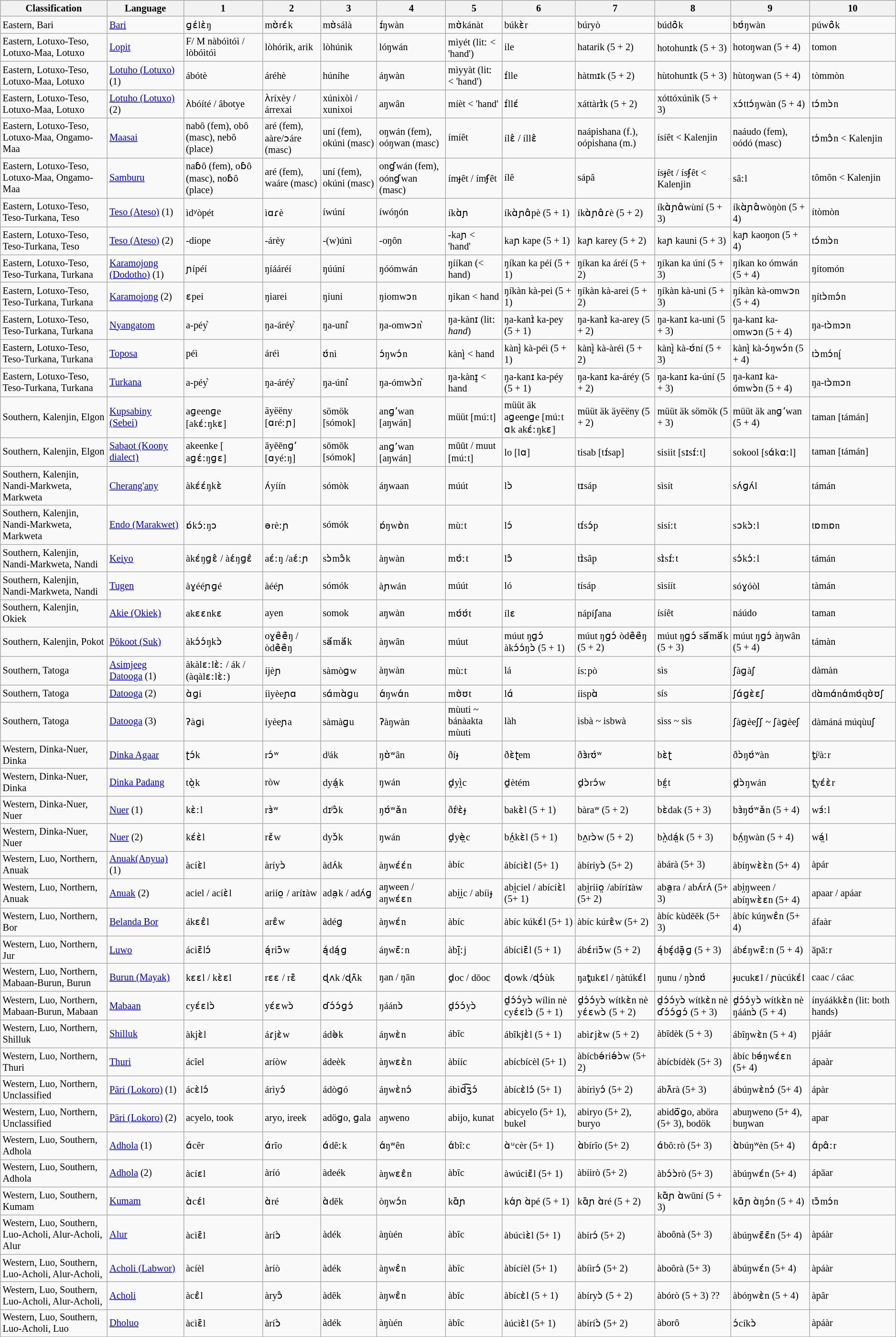<table class="wikitable sortable"  style="font-size: 85%">
<tr>
<th>Classification</th>
<th>Language</th>
<th>1</th>
<th>2</th>
<th>3</th>
<th>4</th>
<th>5</th>
<th>6</th>
<th>7</th>
<th>8</th>
<th>9</th>
<th>10</th>
</tr>
<tr>
<td>Eastern, Bari</td>
<td><a href='#'>Bari</a></td>
<td>ɡɛ́lɛ̀ŋ</td>
<td>mʊ̀rɛ́k</td>
<td>mʊ̀sálà</td>
<td>ɪ́ŋwàn</td>
<td>mʊ̀kánàt</td>
<td>búkɛ̀r</td>
<td>búryò</td>
<td>búdö̀k</td>
<td>bʊ́ŋwàn</td>
<td>púwö̀k</td>
</tr>
<tr>
<td>Eastern, Lotuxo-Teso, Lotuxo-Maa, Lotuxo</td>
<td><a href='#'>Lopit</a></td>
<td>F/ M  nàbóìtóì / lòbóìtóì</td>
<td>lòhórìk, arik</td>
<td>lòhúnìk</td>
<td>lóŋwán</td>
<td>mìyét   (litː < 'hand')</td>
<td>ile</td>
<td>hatarik   (5 + 2)</td>
<td>hotohunɪk (5 + 3)</td>
<td>hotoŋwan (5 + 4)</td>
<td>tomon</td>
</tr>
<tr>
<td>Eastern, Lotuxo-Teso, Lotuxo-Maa, Lotuxo</td>
<td><a href='#'>Lotuho (Lotuxo)</a> (1)</td>
<td>ábótè</td>
<td>áréhè</td>
<td>húníhe</td>
<td>áŋwàn</td>
<td>mìyyàt   (litː < 'hand')</td>
<td>ɪ́lle</td>
<td>hàtmɪk   (5 + 2)</td>
<td>hùtohunɪk (5 + 3)</td>
<td>hùtoŋwan (5 + 4)</td>
<td>tòmmòn</td>
</tr>
<tr>
<td>Eastern, Lotuxo-Teso, Lotuxo-Maa, Lotuxo</td>
<td><a href='#'>Lotuho (Lotuxo)</a> (2)</td>
<td>ʌ̀bóíté / âbotye</td>
<td>ʌ̀ríxèy / árrexai</td>
<td>xúnixòì / xunixoi</td>
<td>aŋwân</td>
<td>míèt   < 'hand'</td>
<td>ɪ́llɛ́</td>
<td>xáttàrɪ̀k  (5 + 2)</td>
<td>xóttóxúnìk (5 + 3)</td>
<td>xɔ́ttɔ́ŋwàn (5 + 4)</td>
<td>tɔ́mɔ̀n</td>
</tr>
<tr>
<td>Eastern, Lotuxo-Teso, Lotuxo-Maa, Ongamo-Maa</td>
<td><a href='#'>Maasai</a></td>
<td>nabô (fem), obô (masc), nebô (place)</td>
<td>aré (fem), aàre/ɔáre (masc)</td>
<td>uní (fem), okúni (masc)</td>
<td>oŋwán (fem), oóŋwan (masc)</td>
<td>ímíêt</td>
<td>ílɛ̂ / íllɛ̂</td>
<td>naápishana (f.), oópishana (m.)</td>
<td>ísíêt  < Kalenjin</td>
<td>naáudo (fem), oódó (masc)</td>
<td>tɔ́mɔ̂n  < Kalenjin</td>
</tr>
<tr>
<td>Eastern, Lotuxo-Teso, Lotuxo-Maa, Ongamo-Maa</td>
<td><a href='#'>Samburu</a></td>
<td>naɓô (fem), oɓô (masc), noɓô (place)</td>
<td>aré (fem), waáre (masc)</td>
<td>uní (fem), okúni (masc)</td>
<td>onɠwán (fem), oónɠwan (masc)</td>
<td>ímɟêt / ímʄêt</td>
<td>ílê</td>
<td>sápâ</td>
<td>ísɟêt / ísʄêt  < Kalenjin</td>
<td>sâːl</td>
<td>tômôn  < Kalenjin</td>
</tr>
<tr>
<td>Eastern, Lotuxo-Teso, Teso-Turkana, Teso</td>
<td><a href='#'>Teso (Ateso)</a> (1)</td>
<td>ìdʸòpét</td>
<td>ìɑɾè</td>
<td>íwúní</td>
<td>íwóŋón</td>
<td>íkɑ̀ɲ</td>
<td>íkɑ̀ɲɑ̂pè      (5 + 1)</td>
<td>íkɑ̀ɲɑ̂ɾè       (5 + 2)</td>
<td>íkɑ̀ɲɑ̂wùní  (5 + 3)</td>
<td>íkɑ̀ɲɑ̂wòŋòn (5 + 4)</td>
<td>ítòmòn</td>
</tr>
<tr>
<td>Eastern, Lotuxo-Teso, Teso-Turkana, Teso</td>
<td><a href='#'>Teso (Ateso)</a> (2)</td>
<td>-diope</td>
<td>-árèy</td>
<td>-(w)únì</td>
<td>-oŋôn</td>
<td>-kaɲ   < 'hand'</td>
<td>kaɲ kape (5 + 1)</td>
<td>kaɲ karey (5 + 2)</td>
<td>kaɲ kauni (5 + 3)</td>
<td>kaɲ kaoŋon (5 + 4)</td>
<td>tɔ́mɔ̀n</td>
</tr>
<tr>
<td>Eastern, Lotuxo-Teso, Teso-Turkana, Turkana</td>
<td><a href='#'>Karamojong (Dodotho)</a> (1)</td>
<td>ɲípéí</td>
<td>ŋíááréí</td>
<td>ŋúúní</td>
<td>ŋóómwán</td>
<td>ŋííkan    (< hand)</td>
<td>ŋíkan ka péí     (5 + 1)</td>
<td>ŋíkan ka áréí    (5 + 2)</td>
<td>ŋíkan ka úní     (5 + 3)</td>
<td>ŋíkan ko ómwán  (5 + 4)</td>
<td>ŋítomón</td>
</tr>
<tr>
<td>Eastern, Lotuxo-Teso, Teso-Turkana, Turkana</td>
<td><a href='#'>Karamojong</a> (2)</td>
<td>ɛpei</td>
<td>ŋiarei</td>
<td>ŋiuni</td>
<td>ŋiomwɔn</td>
<td>ŋikan  < hand</td>
<td>ŋíkàn kà-pei (5 + 1)</td>
<td>ŋíkàn kà-arei (5 + 2)</td>
<td>ŋíkàn kà-uni (5 + 3)</td>
<td>ŋíkàn kà-omwɔn (5 + 4)</td>
<td>ŋítɔ̀mɔ́n</td>
</tr>
<tr>
<td>Eastern, Lotuxo-Teso, Teso-Turkana, Turkana</td>
<td><a href='#'>Nyangatom</a></td>
<td>a-péy  ̀</td>
<td>ŋa-áréy  ̀</td>
<td>ŋa-uní  ̀</td>
<td>ŋa-omwɔn ̀</td>
<td>ŋa-kànɪ   (litː <em>hand</em>)</td>
<td>ŋa-kanɪ̀ ka-pey   (5 + 1)</td>
<td>ŋa-kanɪ̀ ka-arey   (5 + 2)</td>
<td>ŋa-kanɪ ka-uni    (5 + 3)</td>
<td>ŋa-kanɪ ka-omwɔn (5 + 4)</td>
<td>ŋa-tɔ̀mɔn</td>
</tr>
<tr>
<td>Eastern, Lotuxo-Teso, Teso-Turkana, Turkana</td>
<td><a href='#'>Toposa</a></td>
<td>péì</td>
<td>áréì</td>
<td>ʊ́nì</td>
<td>ɔ́ŋwɔ́n</td>
<td>kànì̥  < hand</td>
<td>kànì̥ kà-péì (5 + 1)</td>
<td>kànì̥ kà-àréì (5 + 2)</td>
<td>kànì̥ kà-ʊ́ní (5 + 3)</td>
<td>kànì̥ kà-ɔ́ŋwɔ́n (5 + 4)</td>
<td>tɔ̀mɔ́ní̥</td>
</tr>
<tr>
<td>Eastern, Lotuxo-Teso, Teso-Turkana, Turkana</td>
<td><a href='#'>Turkana</a></td>
<td>a-péy  ̀</td>
<td>ŋa-áréy  ̀</td>
<td>ŋa-úní  ̀</td>
<td>ŋa-ómwɔ̀n ̀</td>
<td>ŋa-kànɪ̥  < hand</td>
<td>ŋa-kanɪ ka-péy (5 + 1)</td>
<td>ŋa-kanɪ ka-áréy (5 + 2)</td>
<td>ŋa-kanɪ ka-úní (5 + 3)</td>
<td>ŋa-kanɪ ka-ómwɔ̀n (5 + 4)</td>
<td>ŋa-tɔ̀mɔn</td>
</tr>
<tr>
<td>Southern, Kalenjin, Elgon</td>
<td><a href='#'>Kupsabiny (Sebei)</a></td>
<td>aɡeenɡe [akɛ́ːŋkɛ]</td>
<td>äyëëny [ɑréːɲ]</td>
<td>sömök [sómok]</td>
<td>anɡʼwan [aŋwán]</td>
<td>müüt [múːt]</td>
<td>müüt äk aɡeenɡe [múːt ɑk akɛ́ːŋkɛ]</td>
<td>müüt äk äyëëny (5 + 2)</td>
<td>müüt äk sömök (5 + 3)</td>
<td>müüt äk anɡʼwan (5 + 4)</td>
<td>taman [támán]</td>
</tr>
<tr>
<td>Southern, Kalenjin, Elgon</td>
<td><a href='#'>Sabaot (Koony dialect)</a></td>
<td>akeenke [ aɡɛ́ːŋɡɛ]</td>
<td>āyēēnɡʼ [ɑyéːŋ]</td>
<td>sōmōk [sómok]</td>
<td>anɡʼwan [aŋwán]</td>
<td>mūūt / muut [múːt]</td>
<td>lo [lɑ]</td>
<td>tisab [tɪ́sap]</td>
<td>sisiit [sɪsɪ́ːt]</td>
<td>sokool [sɑ́kɑːl]</td>
<td>taman [támán]</td>
</tr>
<tr>
<td>Southern, Kalenjin, Nandi-Markweta, Markweta</td>
<td><a href='#'>Cherang'any</a></td>
<td>àkɛ́ɛ́ŋkɛ̀</td>
<td>ʌ́yíín</td>
<td>sómòk</td>
<td>áŋwaan</td>
<td>múút</td>
<td>lɔ̀</td>
<td>tɪsáp</td>
<td>sìsít</td>
<td>sʌ́ɡʌ́l</td>
<td>támán</td>
</tr>
<tr>
<td>Southern, Kalenjin, Nandi-Markweta, Markweta</td>
<td><a href='#'>Endo (Marakwet)</a></td>
<td>ɒ́kɔ́ːŋɔ</td>
<td>ərèːɲ</td>
<td>sómók</td>
<td>ɒ́ŋwɒ̀n</td>
<td>mùːt</td>
<td>lɔ́</td>
<td>tɪ́sɔ́p</td>
<td>sisíːt</td>
<td>sɔkɔ̀ːl</td>
<td>tɒmɒn</td>
</tr>
<tr>
<td>Southern, Kalenjin, Nandi-Markweta, Nandi</td>
<td><a href='#'>Keiyo</a></td>
<td>àkɛ́ŋɡɛ̂ / àɛ́ŋɡɛ̂</td>
<td>aɛ́ːŋ /aɛ́ːɲ</td>
<td>sɔ̀mɔ̂k</td>
<td>àŋwàn</td>
<td>mʊ́ːt</td>
<td>lɔ̂</td>
<td>tɪ̀sâp</td>
<td>sɪ̀sɪ́ːt</td>
<td>sɔ́kɔ́ːl</td>
<td>támán</td>
</tr>
<tr>
<td>Southern, Kalenjin, Nandi-Markweta, Nandi</td>
<td><a href='#'>Tugen</a></td>
<td>àɣééɲɡé</td>
<td>àééɲ</td>
<td>sómók</td>
<td>àɲwán</td>
<td>múút</td>
<td>ló</td>
<td>tísáp</td>
<td>sìsíít</td>
<td>sóɣóòl</td>
<td>tàmán</td>
</tr>
<tr>
<td>Southern, Kalenjin, Okiek</td>
<td><a href='#'>Akie (Okiek)</a></td>
<td>akɛɛnkɛ</td>
<td>ayen</td>
<td>somok</td>
<td>aŋwàn</td>
<td>mʊ́ʊ́t</td>
<td>ílɛ</td>
<td>nápíʃana</td>
<td>ísíêt</td>
<td>náúdo</td>
<td>taman</td>
</tr>
<tr>
<td>Southern, Kalenjin, Pokot</td>
<td><a href='#'>Pökoot (Suk)</a></td>
<td>àkɔ́ɔ́ŋkɔ̀</td>
<td>oɣë̀ë̀ŋ / òdë̀ë̀ŋ</td>
<td>sä́mä́k</td>
<td>àŋwân</td>
<td>múut</td>
<td>múut ŋɡɔ́ àkɔ́ɔ́ŋɔ̀ (5 + 1)</td>
<td>múut ŋɡɔ́ òdë̀ë̀ŋ (5 + 2)</td>
<td>múut ŋɡɔ́ sä́mä́k (5 + 3)</td>
<td>múut ŋɡɔ́ àŋwân (5 + 4)</td>
<td>támàn</td>
</tr>
<tr>
<td>Southern, Tatoga</td>
<td><a href='#'>Asimjeeg Datooga</a> (1)</td>
<td>àkàlɛːlɛ̀ː / ák / (àqàlɛːlɛ̀ː)</td>
<td>íjèɲ</td>
<td>sàmòɡw</td>
<td>àŋwàn</td>
<td>mùːt</td>
<td>lá</td>
<td>ísːpò</td>
<td>sìs</td>
<td>ʃàɡàʃ</td>
<td>dàmàn</td>
</tr>
<tr>
<td>Southern, Tatoga</td>
<td><a href='#'>Datooga</a> (2)</td>
<td>ɑ̀ɡi</td>
<td>íiyèeɲɑ</td>
<td>sɑ́mɑ̀ɡu</td>
<td>ɑ́ŋwɑ́n</td>
<td>mʊ̀ʊt</td>
<td>lɑ́</td>
<td>íispɑ̀</td>
<td>sís</td>
<td>ʃɑ́ɡɛ̀ɛʃ</td>
<td>dɑ̀mɑ́nɑ́mʊ́qʊ̀ʊʃ</td>
</tr>
<tr>
<td>Southern, Tatoga</td>
<td><a href='#'>Datooga</a> (3)</td>
<td>ʔàɡi</td>
<td>íyèeɲa</td>
<td>sàmàɡu</td>
<td>ʔàŋwàn</td>
<td>mùuti ~ bánàakta mùuti</td>
<td>làh</td>
<td>ìsbà ~ isbwà</td>
<td>sìss ~ sìs</td>
<td>ʃàɡèeʃʃ ~ ʃàɡèeʃ</td>
<td>dàmáná múqùuʃ</td>
</tr>
<tr>
<td>Western, Dinka-Nuer, Dinka</td>
<td><a href='#'>Dinka Agaar</a></td>
<td>ʈɔ́k</td>
<td>rɔ́ʷ</td>
<td>dʲák</td>
<td>ŋʊ̀ʷân</td>
<td>ðíɟ</td>
<td>ðɛ̀ʈem</td>
<td>ðɜ̀rʊ́ʷ</td>
<td>bɛ̀ʈ</td>
<td>ðɔ̀ŋʊ́ʷàn</td>
<td>t̪íʲàːr</td>
</tr>
<tr>
<td>Western, Dinka-Nuer, Dinka</td>
<td><a href='#'>Dinka Padang</a></td>
<td>tò̤k</td>
<td>ròw</td>
<td>dyá̤k</td>
<td>ŋwán</td>
<td>d̪yì̤c</td>
<td>d̪ètém</td>
<td>d̪ɔ̀rɔ́w</td>
<td>bɛ̤́t</td>
<td>d̪ɔ̀ŋwán</td>
<td>t̪yɛ́ɛ̀r</td>
</tr>
<tr>
<td>Western, Dinka-Nuer, Nuer</td>
<td><a href='#'>Nuer</a> (1)</td>
<td>kɛ̀ːl</td>
<td>rɜ̀ʷ</td>
<td>dɪʲɔ̂k</td>
<td>ŋʊ́ʷǎn</td>
<td>ðɪ́ʲɛ̀ɟ</td>
<td>bakɛ̀l   (5 + 1)</td>
<td>bàraʷ   (5 + 2)</td>
<td>bɛ̀dak  (5 + 3)</td>
<td>bɜ̀ŋʊ́ʷǎn (5 + 4)</td>
<td>wɜ́ːl</td>
</tr>
<tr>
<td>Western, Dinka-Nuer, Nuer</td>
<td><a href='#'>Nuer</a> (2)</td>
<td>kɛ́ɛ̀l</td>
<td>rɛ̌w</td>
<td>dyɔ̌k</td>
<td>ŋwán</td>
<td>d̪yè̤c</td>
<td>bʌ̤́kɛ̀l   (5 + 1)</td>
<td>bʌ̤rɔ̀w  (5 + 2)</td>
<td>bʌ̤̀dá̤k  (5 + 3)</td>
<td>bʌ̤́ŋwàn (5 + 4)</td>
<td>wá̤l</td>
</tr>
<tr>
<td>Western, Luo, Northern, Anuak</td>
<td><a href='#'>Anuak(Anyua)</a> (1)</td>
<td>àcíɛ̀l</td>
<td>àríyɔ̀</td>
<td>àdʌ́k</td>
<td>àŋwɛ́ɛ́n</td>
<td>àbíc</td>
<td>àbícìɛ̀l  (5+ 1)</td>
<td>àbíríyɔ̀  (5+ 2)</td>
<td>àbárà    (5+ 3)</td>
<td>àbíŋwɛ̀ɛ̀n (5+ 4)</td>
<td>àpár</td>
</tr>
<tr>
<td>Western, Luo, Northern, Anuak</td>
<td><a href='#'>Anuak</a> (2)</td>
<td>aciel /  acíɛ̀l</td>
<td>ariio̤ / aríɪàw</td>
<td>ada̤k / adʌ́ɡ</td>
<td>aŋween / aŋwɛ́ɛn</td>
<td>abi̤i̤c / abíiɟ</td>
<td>abi̤ciel / abícíɛ̀l  (5+ 1)</td>
<td>abi̤riio̤ /abíríɪàw  (5+ 2)</td>
<td>aba̤ra / abʌ́rʌ́  (5+ 3)</td>
<td>abi̤ŋween  / abíŋwɛ̀ɛn (5+ 4)</td>
<td>apaar  / apáar</td>
</tr>
<tr>
<td>Western, Luo, Northern, Bor</td>
<td><a href='#'>Belanda Bor</a></td>
<td>ákɛɛ̂l</td>
<td>arɛ̂w</td>
<td>àdéɡ</td>
<td>àŋwɛ́n</td>
<td>àbíc</td>
<td>àbíc kúkɛ́l (5+ 1)</td>
<td>àbíc kúrɛ̂w (5+ 2)</td>
<td>àbíc kùdēēk (5+ 3)</td>
<td>àbíc kúŋwɛ̂n (5+ 4)</td>
<td>áfaàr</td>
</tr>
<tr>
<td>Western, Luo, Northern, Jur</td>
<td><a href='#'>Luwo</a></td>
<td>áciɛ̄lɔ́</td>
<td>á̟riɔ̄w</td>
<td>á̟dá̟ɡ</td>
<td>áŋwɛ̄ːn</td>
<td>àbī̟ːj</td>
<td>ábíciɛ̄l  (5 + 1)</td>
<td>ábɛ́riɔ̄w (5 + 2)</td>
<td>á̟bɛ̟́dā̟ɡ  (5 + 3)</td>
<td>ábɛ́ŋwɛ̄ːn (5 + 4)</td>
<td>āpāːr</td>
</tr>
<tr>
<td>Western, Luo, Northern, Mabaan-Burun, Burun</td>
<td><a href='#'>Burun (Mayak)</a></td>
<td>kɛɛl / kɛ̀ɛl</td>
<td>rɛɛ / rɛ̄</td>
<td>ɖʌk /ɖʌ̄k</td>
<td>ŋan / ŋān</td>
<td>d̪oc / dōoc</td>
<td>ɖowk /ɖɔ́ùk</td>
<td>ŋat̪ukɛl  / ŋàtúkɛ́l</td>
<td>ŋunu / ŋɔ̀nʊ́</td>
<td>ɟucukɛl / ɲùcúkɛ́l</td>
<td>caac / cáac</td>
</tr>
<tr>
<td>Western, Luo, Northern, Mabaan-Burun, Mabaan</td>
<td><a href='#'>Mabaan</a></td>
<td>cyɛ́ɛlɔ̀</td>
<td>yɛ́ɛwɔ̀</td>
<td>ɗɔ́ɔ́ɡɔ́</td>
<td>ŋáánɔ̀</td>
<td>d̪ɔ́ɔ́yɔ̀</td>
<td>d̪ɔ́ɔ́yɔ̀ wílin nè cyɛ́ɛlɔ̀ (5 + 1)</td>
<td>d̪ɔ́ɔ́yɔ̀ wítkɛ̀n nè yɛ́ɛwɔ̀ (5 + 2)</td>
<td>d̪ɔ́ɔ́yɔ̀ wítkɛ̀n nè ɗɔ́ɔ́ɡɔ́  (5 + 3)</td>
<td>d̪ɔ́ɔ́yɔ̀ wítkɛ̀n nè ŋáánɔ̀  (5 + 4)</td>
<td>ínyáákkɛ̀n  (lit: both hands)</td>
</tr>
<tr>
<td>Western, Luo, Northern, Shilluk</td>
<td><a href='#'>Shilluk</a></td>
<td>àkjɛ̀l</td>
<td>áɾjɛ̀w</td>
<td>ádə̀k</td>
<td>áŋwɛ̀n</td>
<td>ábîc</td>
<td>ábîkjɛ̀l  (5 + 1)</td>
<td>abìɾjɛ̀w  (5 + 2)</td>
<td>àbîdèk   (5 + 3)</td>
<td>ábîŋwɛ̀n (5 + 4)</td>
<td>pjáár</td>
</tr>
<tr>
<td>Western, Luo, Northern, Thuri</td>
<td><a href='#'>Thuri</a></td>
<td>ácîel</td>
<td>aríòw</td>
<td>ádeèk</td>
<td>àŋwɛɛ̀n</td>
<td>àbííc</td>
<td>abícbícèl (5+ 1)</td>
<td>àbícbə́riə́ɔ̀w (5+ 2)</td>
<td>àbícbídèk  (5+ 3)</td>
<td>àbíc bə́ŋwɛ́ɛn  (5+ 4)</td>
<td>ápaàr</td>
</tr>
<tr>
<td>Western, Luo, Northern, Unclassified</td>
<td><a href='#'>Päri (Lokoro)</a> (1)</td>
<td>ácɛ̀lɔ́</td>
<td>árìyɔ́</td>
<td>ádòɡó</td>
<td>áŋwɛ̀nɔ́</td>
<td>ábìd͡ʒɔ́</td>
<td>àbícɛ̀lɔ́    (5+ 1)</td>
<td>àbírìyɔ́    (5+ 2)</td>
<td>ábʌ̄rà      (5+ 3)</td>
<td>ábúŋwɛ̀nɔ́ (5+ 4)</td>
<td>ápàr</td>
</tr>
<tr>
<td>Western, Luo, Northern, Unclassified</td>
<td><a href='#'>Päri (Lokoro)</a> (2)</td>
<td>acyelo, took</td>
<td>aryo, ireek</td>
<td>adöɡo, ɡala</td>
<td>aŋweno</td>
<td>abijo, kunat</td>
<td>abicyelo (5+ 1), bukel</td>
<td>abiryo (5+ 2), buryo</td>
<td>abidö̈ɡo, aböra (5+ 3), bodök</td>
<td>abuŋweno (5+ 4), buŋwan</td>
<td>apar</td>
</tr>
<tr>
<td>Western, Luo, Southern, Adhola</td>
<td><a href='#'>Adhola</a> (1)</td>
<td>ɑ́cêr</td>
<td>ɑ́rîo</td>
<td>ɑ́dêːk</td>
<td>ɑ́ŋʷên</td>
<td>ɑ́bîːc</td>
<td>ɑ̀ᵘcèr    (5+ 1)</td>
<td>ɑ̀bírîo   (5+ 2)</td>
<td>ɑ́bôːrò  (5+ 3)</td>
<td>ɑ̀búŋʷèn (5+ 4)</td>
<td>ɑ́pɑ̂ːr</td>
</tr>
<tr>
<td>Western, Luo, Southern, Adhola</td>
<td><a href='#'>Adhola</a> (2)</td>
<td>àcíɛl</td>
<td>àríó</td>
<td>àdeék</td>
<td>àŋwɛɛ̂n</td>
<td>àbîc</td>
<td>àwúciɛ̄l  (5+ 1)</td>
<td>àbíirò  (5+ 2)</td>
<td>àbɔ́ɔ̀rò  (5+ 3)</td>
<td>àbúŋwɛ́n  (5+ 4)</td>
<td>ápāar</td>
</tr>
<tr>
<td>Western, Luo, Southern, Kumam</td>
<td><a href='#'>Kumam</a></td>
<td>ɑ̀cɛ́l</td>
<td>ɑ̀ré</td>
<td>ɑ̀dēk</td>
<td>òŋwɔ́n</td>
<td>kɑ̄ɲ</td>
<td>kɑ́ɲ ɑ̀pé  (5 + 1)</td>
<td>kɑ̄ɲ ɑ̀ré   (5 + 2)</td>
<td>kɑ̄ɲ ɑ̀wūní (5 + 3)</td>
<td>kɑ̄ɲ ɑ̀ŋɔ́n (5 + 4)</td>
<td>tɔ̄mɔ́n</td>
</tr>
<tr>
<td>Western, Luo, Southern, Luo-Acholi, Alur-Acholi, Alur</td>
<td><a href='#'>Alur</a></td>
<td>àcìɛ̄l</td>
<td>àríɔ̀</td>
<td>àdék</td>
<td>àŋùén</td>
<td>àbîc</td>
<td>àbúcìɛ̀l  (5+ 1)</td>
<td>àbírɔ́  (5+ 2)</td>
<td>àboônà  (5+ 3)</td>
<td>àbúŋwɛ̄ɛ̄n  (5+ 4)</td>
<td>àpáàr</td>
</tr>
<tr>
<td>Western, Luo, Southern, Luo-Acholi, Alur-Acholi,</td>
<td><a href='#'>Acholi (Labwor)</a></td>
<td>àcíèl</td>
<td>àríò</td>
<td>àdék</td>
<td>àŋwɛ̂n</td>
<td>àbîc</td>
<td>àbícíèl  (5+ 1)</td>
<td>àbíìrɔ́  (5+ 2)</td>
<td>àboôrà  (5+ 3)</td>
<td>àbúŋwɛ́n  (5+ 4)</td>
<td>àpáàr</td>
</tr>
<tr>
<td>Western, Luo, Southern, Luo-Acholi, Alur-Acholi,</td>
<td><a href='#'>Acholi</a></td>
<td>àcɛ̂l</td>
<td>àryɔ̂</td>
<td>àdêk</td>
<td>àŋwɛ̂n</td>
<td>àbîc</td>
<td>àbícɛ̀l (5 + 1)</td>
<td>àbíryɔ̀  (5 + 2)</td>
<td>àbórò (5 + 3)  ??</td>
<td>àbóŋwɛ̀n (5 + 4)</td>
<td>àpâr</td>
</tr>
<tr>
<td>Western, Luo, Southern, Luo-Acholi, Luo</td>
<td><a href='#'>Dholuo</a></td>
<td>àcìɛ̄l</td>
<td>àríɔ̀</td>
<td>àdék</td>
<td>àŋùén</td>
<td>àbîc</td>
<td>àúcìɛ̀l  (5+ 1)</td>
<td>àbíríɔ̀   (5+ 2)</td>
<td>àborô</td>
<td>ɔ́cíkɔ̀</td>
<td>àpáàr</td>
</tr>
</table>
